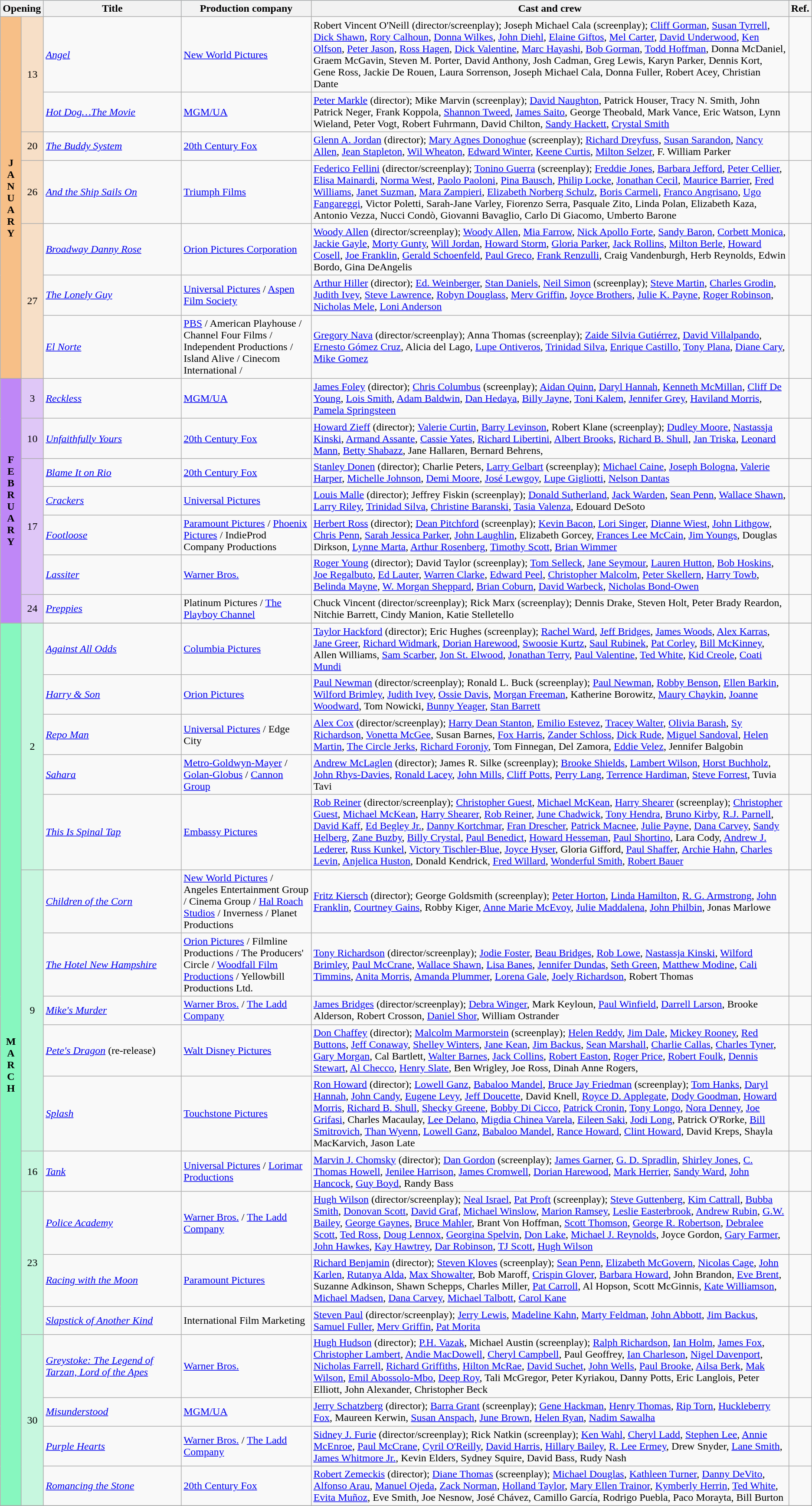<table class="wikitable sortable">
<tr style="background:#b0e0e6; text-align:center;">
<th colspan="2">Opening</th>
<th style="width:17%;">Title</th>
<th style="width:16%;">Production company</th>
<th>Cast and crew</th>
<th class="unsortable">Ref.</th>
</tr>
<tr>
<th rowspan="7" style="text-align:center; background:#f7bf87;"><strong>J<br>A<br>N<br>U<br>A<br>R<br>Y</strong></th>
<td rowspan="2" style="text-align:center; background:#f7dfc7;">13</td>
<td><em><a href='#'>Angel</a></em></td>
<td><a href='#'>New World Pictures</a></td>
<td>Robert Vincent O'Neill (director/screenplay); Joseph Michael Cala (screenplay); <a href='#'>Cliff Gorman</a>, <a href='#'>Susan Tyrrell</a>, <a href='#'>Dick Shawn</a>, <a href='#'>Rory Calhoun</a>, <a href='#'>Donna Wilkes</a>, <a href='#'>John Diehl</a>, <a href='#'>Elaine Giftos</a>, <a href='#'>Mel Carter</a>, <a href='#'>David Underwood</a>, <a href='#'>Ken Olfson</a>, <a href='#'>Peter Jason</a>, <a href='#'>Ross Hagen</a>, <a href='#'>Dick Valentine</a>, <a href='#'>Marc Hayashi</a>, <a href='#'>Bob Gorman</a>, <a href='#'>Todd Hoffman</a>, Donna McDaniel, Graem McGavin, Steven M. Porter, David Anthony, Josh Cadman, Greg Lewis, Karyn Parker, Dennis Kort, Gene Ross, Jackie De Rouen, Laura Sorrenson, Joseph Michael Cala, Donna Fuller, Robert Acey, Christian Dante</td>
<td></td>
</tr>
<tr>
<td><em><a href='#'>Hot Dog…The Movie</a></em></td>
<td><a href='#'>MGM/UA</a></td>
<td><a href='#'>Peter Markle</a> (director); Mike Marvin (screenplay); <a href='#'>David Naughton</a>, Patrick Houser, Tracy N. Smith, John Patrick Neger, Frank Koppola, <a href='#'>Shannon Tweed</a>, <a href='#'>James Saito</a>, George Theobald, Mark Vance, Eric Watson, Lynn Wieland, Peter Vogt, Robert Fuhrmann, David Chilton, <a href='#'>Sandy Hackett</a>, <a href='#'>Crystal Smith</a></td>
<td></td>
</tr>
<tr>
<td style="text-align:center; background:#f7dfc7;">20</td>
<td><em><a href='#'>The Buddy System</a></em></td>
<td><a href='#'>20th Century Fox</a></td>
<td><a href='#'>Glenn A. Jordan</a> (director); <a href='#'>Mary Agnes Donoghue</a> (screenplay); <a href='#'>Richard Dreyfuss</a>, <a href='#'>Susan Sarandon</a>, <a href='#'>Nancy Allen</a>, <a href='#'>Jean Stapleton</a>, <a href='#'>Wil Wheaton</a>, <a href='#'>Edward Winter</a>, <a href='#'>Keene Curtis</a>, <a href='#'>Milton Selzer</a>, F. William Parker</td>
<td></td>
</tr>
<tr>
<td style="text-align:center; background:#f7dfc7;">26</td>
<td><em><a href='#'>And the Ship Sails On</a></em></td>
<td><a href='#'>Triumph Films</a></td>
<td><a href='#'>Federico Fellini</a> (director/screenplay); <a href='#'>Tonino Guerra</a> (screenplay); <a href='#'>Freddie Jones</a>, <a href='#'>Barbara Jefford</a>, <a href='#'>Peter Cellier</a>, <a href='#'>Elisa Mainardi</a>, <a href='#'>Norma West</a>, <a href='#'>Paolo Paoloni</a>, <a href='#'>Pina Bausch</a>, <a href='#'>Philip Locke</a>, <a href='#'>Jonathan Cecil</a>, <a href='#'>Maurice Barrier</a>, <a href='#'>Fred Williams</a>, <a href='#'>Janet Suzman</a>, <a href='#'>Mara Zampieri</a>, <a href='#'>Elizabeth Norberg Schulz</a>, <a href='#'>Boris Carmeli</a>, <a href='#'>Franco Angrisano</a>, <a href='#'>Ugo Fangareggi</a>, Victor Poletti, Sarah-Jane Varley, Fiorenzo Serra, Pasquale Zito, Linda Polan, Elizabeth Kaza, Antonio Vezza, Nucci Condò, Giovanni Bavaglio, Carlo Di Giacomo, Umberto Barone</td>
<td></td>
</tr>
<tr>
<td rowspan="3" style="text-align:center; background:#f7dfc7;">27</td>
<td><em><a href='#'>Broadway Danny Rose</a></em></td>
<td><a href='#'>Orion Pictures Corporation</a></td>
<td><a href='#'>Woody Allen</a> (director/screenplay); <a href='#'>Woody Allen</a>, <a href='#'>Mia Farrow</a>, <a href='#'>Nick Apollo Forte</a>, <a href='#'>Sandy Baron</a>, <a href='#'>Corbett Monica</a>, <a href='#'>Jackie Gayle</a>, <a href='#'>Morty Gunty</a>, <a href='#'>Will Jordan</a>, <a href='#'>Howard Storm</a>, <a href='#'>Gloria Parker</a>, <a href='#'>Jack Rollins</a>, <a href='#'>Milton Berle</a>, <a href='#'>Howard Cosell</a>, <a href='#'>Joe Franklin</a>, <a href='#'>Gerald Schoenfeld</a>, <a href='#'>Paul Greco</a>, <a href='#'>Frank Renzulli</a>, Craig Vandenburgh, Herb Reynolds, Edwin Bordo, Gina DeAngelis</td>
<td></td>
</tr>
<tr>
<td><em><a href='#'>The Lonely Guy</a></em></td>
<td><a href='#'>Universal Pictures</a> / <a href='#'>Aspen Film Society</a></td>
<td><a href='#'>Arthur Hiller</a> (director); <a href='#'>Ed. Weinberger</a>, <a href='#'>Stan Daniels</a>, <a href='#'>Neil Simon</a> (screenplay); <a href='#'>Steve Martin</a>, <a href='#'>Charles Grodin</a>, <a href='#'>Judith Ivey</a>, <a href='#'>Steve Lawrence</a>, <a href='#'>Robyn Douglass</a>, <a href='#'>Merv Griffin</a>, <a href='#'>Joyce Brothers</a>, <a href='#'>Julie K. Payne</a>, <a href='#'>Roger Robinson</a>, <a href='#'>Nicholas Mele</a>, <a href='#'>Loni Anderson</a></td>
<td></td>
</tr>
<tr>
<td><em><a href='#'>El Norte</a></em></td>
<td><a href='#'>PBS</a> / American Playhouse / Channel Four Films / Independent Productions / Island Alive / Cinecom International /</td>
<td><a href='#'>Gregory Nava</a> (director/screenplay); Anna Thomas (screenplay); <a href='#'>Zaide Silvia Gutiérrez</a>, <a href='#'>David Villalpando</a>, <a href='#'>Ernesto Gómez Cruz</a>, Alicia del Lago, <a href='#'>Lupe Ontiveros</a>, <a href='#'>Trinidad Silva</a>, <a href='#'>Enrique Castillo</a>, <a href='#'>Tony Plana</a>, <a href='#'>Diane Cary</a>, <a href='#'>Mike Gomez</a></td>
<td></td>
</tr>
<tr>
<th rowspan="7" style="text-align:center; background:#bf87f7;"><strong>F<br>E<br>B<br>R<br>U<br>A<br>R<br>Y</strong></th>
<td style="text-align:center; background:#dfc7f7;">3</td>
<td><em><a href='#'>Reckless</a></em></td>
<td><a href='#'>MGM/UA</a></td>
<td><a href='#'>James Foley</a> (director); <a href='#'>Chris Columbus</a> (screenplay); <a href='#'>Aidan Quinn</a>, <a href='#'>Daryl Hannah</a>, <a href='#'>Kenneth McMillan</a>, <a href='#'>Cliff De Young</a>, <a href='#'>Lois Smith</a>, <a href='#'>Adam Baldwin</a>, <a href='#'>Dan Hedaya</a>, <a href='#'>Billy Jayne</a>, <a href='#'>Toni Kalem</a>, <a href='#'>Jennifer Grey</a>, <a href='#'>Haviland Morris</a>, <a href='#'>Pamela Springsteen</a></td>
<td></td>
</tr>
<tr>
<td style="text-align:center; background:#dfc7f7;">10</td>
<td><em><a href='#'>Unfaithfully Yours</a></em></td>
<td><a href='#'>20th Century Fox</a></td>
<td><a href='#'>Howard Zieff</a> (director); <a href='#'>Valerie Curtin</a>, <a href='#'>Barry Levinson</a>, Robert Klane (screenplay); <a href='#'>Dudley Moore</a>, <a href='#'>Nastassja Kinski</a>, <a href='#'>Armand Assante</a>, <a href='#'>Cassie Yates</a>, <a href='#'>Richard Libertini</a>, <a href='#'>Albert Brooks</a>, <a href='#'>Richard B. Shull</a>, <a href='#'>Jan Triska</a>, <a href='#'>Leonard Mann</a>, <a href='#'>Betty Shabazz</a>, Jane Hallaren, Bernard Behrens,</td>
<td></td>
</tr>
<tr>
<td rowspan="4" style="text-align:center; background:#dfc7f7;">17</td>
<td><em><a href='#'>Blame It on Rio</a></em></td>
<td><a href='#'>20th Century Fox</a></td>
<td><a href='#'>Stanley Donen</a> (director); Charlie Peters, <a href='#'>Larry Gelbart</a> (screenplay); <a href='#'>Michael Caine</a>, <a href='#'>Joseph Bologna</a>, <a href='#'>Valerie Harper</a>, <a href='#'>Michelle Johnson</a>, <a href='#'>Demi Moore</a>, <a href='#'>José Lewgoy</a>, <a href='#'>Lupe Gigliotti</a>, <a href='#'>Nelson Dantas</a></td>
<td></td>
</tr>
<tr>
<td><em><a href='#'>Crackers</a></em></td>
<td><a href='#'>Universal Pictures</a></td>
<td><a href='#'>Louis Malle</a> (director); Jeffrey Fiskin (screenplay); <a href='#'>Donald Sutherland</a>, <a href='#'>Jack Warden</a>, <a href='#'>Sean Penn</a>, <a href='#'>Wallace Shawn</a>, <a href='#'>Larry Riley</a>, <a href='#'>Trinidad Silva</a>, <a href='#'>Christine Baranski</a>, <a href='#'>Tasia Valenza</a>, Edouard DeSoto</td>
<td></td>
</tr>
<tr>
<td><em><a href='#'>Footloose</a></em></td>
<td><a href='#'>Paramount Pictures</a> / <a href='#'>Phoenix Pictures</a> / IndieProd Company Productions</td>
<td><a href='#'>Herbert Ross</a> (director); <a href='#'>Dean Pitchford</a> (screenplay); <a href='#'>Kevin Bacon</a>, <a href='#'>Lori Singer</a>, <a href='#'>Dianne Wiest</a>, <a href='#'>John Lithgow</a>, <a href='#'>Chris Penn</a>, <a href='#'>Sarah Jessica Parker</a>, <a href='#'>John Laughlin</a>, Elizabeth Gorcey, <a href='#'>Frances Lee McCain</a>, <a href='#'>Jim Youngs</a>, Douglas Dirkson, <a href='#'>Lynne Marta</a>, <a href='#'>Arthur Rosenberg</a>, <a href='#'>Timothy Scott</a>, <a href='#'>Brian Wimmer</a></td>
<td></td>
</tr>
<tr>
<td><em><a href='#'>Lassiter</a></em></td>
<td><a href='#'>Warner Bros.</a></td>
<td><a href='#'>Roger Young</a> (director); David Taylor (screenplay); <a href='#'>Tom Selleck</a>, <a href='#'>Jane Seymour</a>, <a href='#'>Lauren Hutton</a>, <a href='#'>Bob Hoskins</a>, <a href='#'>Joe Regalbuto</a>, <a href='#'>Ed Lauter</a>, <a href='#'>Warren Clarke</a>, <a href='#'>Edward Peel</a>, <a href='#'>Christopher Malcolm</a>, <a href='#'>Peter Skellern</a>, <a href='#'>Harry Towb</a>, <a href='#'>Belinda Mayne</a>, <a href='#'>W. Morgan Sheppard</a>, <a href='#'>Brian Coburn</a>, <a href='#'>David Warbeck</a>, <a href='#'>Nicholas Bond-Owen</a></td>
<td></td>
</tr>
<tr>
<td rowspan="1" style="text-align:center; background:#dfc7f7;">24</td>
<td><em><a href='#'>Preppies</a></em></td>
<td>Platinum Pictures / <a href='#'>The Playboy Channel</a></td>
<td>Chuck Vincent (director/screenplay); Rick Marx (screenplay); Dennis Drake, Steven Holt, Peter Brady Reardon, Nitchie Barrett, Cindy Manion, Katie Stelletello</td>
<td></td>
</tr>
<tr>
</tr>
<tr>
<th rowspan="18" style="text-align:center; background:#87f7bf;"><strong>M<br>A<br>R<br>C<br>H</strong></th>
<td rowspan="5" style="text-align:center; background:#c7f7df;">2</td>
<td><em><a href='#'>Against All Odds</a></em></td>
<td><a href='#'>Columbia Pictures</a></td>
<td><a href='#'>Taylor Hackford</a> (director); Eric Hughes (screenplay); <a href='#'>Rachel Ward</a>, <a href='#'>Jeff Bridges</a>, <a href='#'>James Woods</a>, <a href='#'>Alex Karras</a>, <a href='#'>Jane Greer</a>, <a href='#'>Richard Widmark</a>, <a href='#'>Dorian Harewood</a>, <a href='#'>Swoosie Kurtz</a>, <a href='#'>Saul Rubinek</a>, <a href='#'>Pat Corley</a>, <a href='#'>Bill McKinney</a>, Allen Williams, <a href='#'>Sam Scarber</a>, <a href='#'>Jon St. Elwood</a>, <a href='#'>Jonathan Terry</a>, <a href='#'>Paul Valentine</a>, <a href='#'>Ted White</a>, <a href='#'>Kid Creole</a>, <a href='#'>Coati Mundi</a></td>
<td></td>
</tr>
<tr>
<td><em><a href='#'>Harry & Son</a></em></td>
<td><a href='#'>Orion Pictures</a></td>
<td><a href='#'>Paul Newman</a> (director/screenplay); Ronald L. Buck (screenplay); <a href='#'>Paul Newman</a>, <a href='#'>Robby Benson</a>, <a href='#'>Ellen Barkin</a>, <a href='#'>Wilford Brimley</a>, <a href='#'>Judith Ivey</a>, <a href='#'>Ossie Davis</a>, <a href='#'>Morgan Freeman</a>, Katherine Borowitz, <a href='#'>Maury Chaykin</a>, <a href='#'>Joanne Woodward</a>, Tom Nowicki, <a href='#'>Bunny Yeager</a>, <a href='#'>Stan Barrett</a></td>
<td></td>
</tr>
<tr>
<td><em><a href='#'>Repo Man</a></em></td>
<td><a href='#'>Universal Pictures</a> / Edge City</td>
<td><a href='#'>Alex Cox</a> (director/screenplay); <a href='#'>Harry Dean Stanton</a>, <a href='#'>Emilio Estevez</a>, <a href='#'>Tracey Walter</a>, <a href='#'>Olivia Barash</a>, <a href='#'>Sy Richardson</a>, <a href='#'>Vonetta McGee</a>, Susan Barnes, <a href='#'>Fox Harris</a>, <a href='#'>Zander Schloss</a>, <a href='#'>Dick Rude</a>, <a href='#'>Miguel Sandoval</a>, <a href='#'>Helen Martin</a>, <a href='#'>The Circle Jerks</a>, <a href='#'>Richard Foronjy</a>, Tom Finnegan, Del Zamora, <a href='#'>Eddie Velez</a>, Jennifer Balgobin</td>
<td></td>
</tr>
<tr>
<td><em><a href='#'>Sahara</a></em></td>
<td><a href='#'>Metro-Goldwyn-Mayer</a> / <a href='#'>Golan-Globus</a> / <a href='#'>Cannon Group</a></td>
<td><a href='#'>Andrew McLaglen</a> (director); James R. Silke (screenplay); <a href='#'>Brooke Shields</a>, <a href='#'>Lambert Wilson</a>, <a href='#'>Horst Buchholz</a>, <a href='#'>John Rhys-Davies</a>, <a href='#'>Ronald Lacey</a>, <a href='#'>John Mills</a>, <a href='#'>Cliff Potts</a>, <a href='#'>Perry Lang</a>, <a href='#'>Terrence Hardiman</a>, <a href='#'>Steve Forrest</a>, Tuvia Tavi</td>
<td></td>
</tr>
<tr>
<td><em><a href='#'>This Is Spinal Tap</a></em></td>
<td><a href='#'>Embassy Pictures</a></td>
<td><a href='#'>Rob Reiner</a> (director/screenplay); <a href='#'>Christopher Guest</a>, <a href='#'>Michael McKean</a>, <a href='#'>Harry Shearer</a> (screenplay); <a href='#'>Christopher Guest</a>, <a href='#'>Michael McKean</a>, <a href='#'>Harry Shearer</a>, <a href='#'>Rob Reiner</a>, <a href='#'>June Chadwick</a>, <a href='#'>Tony Hendra</a>, <a href='#'>Bruno Kirby</a>, <a href='#'>R.J. Parnell</a>, <a href='#'>David Kaff</a>, <a href='#'>Ed Begley Jr.</a>, <a href='#'>Danny Kortchmar</a>, <a href='#'>Fran Drescher</a>, <a href='#'>Patrick Macnee</a>, <a href='#'>Julie Payne</a>, <a href='#'>Dana Carvey</a>, <a href='#'>Sandy Helberg</a>, <a href='#'>Zane Buzby</a>, <a href='#'>Billy Crystal</a>, <a href='#'>Paul Benedict</a>, <a href='#'>Howard Hesseman</a>, <a href='#'>Paul Shortino</a>, Lara Cody, <a href='#'>Andrew J. Lederer</a>, <a href='#'>Russ Kunkel</a>, <a href='#'>Victory Tischler-Blue</a>, <a href='#'>Joyce Hyser</a>, Gloria Gifford, <a href='#'>Paul Shaffer</a>, <a href='#'>Archie Hahn</a>, <a href='#'>Charles Levin</a>, <a href='#'>Anjelica Huston</a>, Donald Kendrick, <a href='#'>Fred Willard</a>, <a href='#'>Wonderful Smith</a>, <a href='#'>Robert Bauer</a></td>
<td></td>
</tr>
<tr>
<td rowspan="5" style="text-align:center; background:#c7f7df;">9</td>
<td><em><a href='#'>Children of the Corn</a></em></td>
<td><a href='#'>New World Pictures</a> / Angeles Entertainment Group / Cinema Group / <a href='#'>Hal Roach Studios</a> / Inverness / Planet Productions</td>
<td><a href='#'>Fritz Kiersch</a> (director); George Goldsmith (screenplay); <a href='#'>Peter Horton</a>, <a href='#'>Linda Hamilton</a>, <a href='#'>R. G. Armstrong</a>, <a href='#'>John Franklin</a>, <a href='#'>Courtney Gains</a>, Robby Kiger, <a href='#'>Anne Marie McEvoy</a>, <a href='#'>Julie Maddalena</a>, <a href='#'>John Philbin</a>, Jonas Marlowe</td>
<td></td>
</tr>
<tr>
<td><em><a href='#'>The Hotel New Hampshire</a></em></td>
<td><a href='#'>Orion Pictures</a> / Filmline Productions / The Producers' Circle / <a href='#'>Woodfall Film Productions</a> / Yellowbill Productions Ltd.</td>
<td><a href='#'>Tony Richardson</a> (director/screenplay); <a href='#'>Jodie Foster</a>, <a href='#'>Beau Bridges</a>, <a href='#'>Rob Lowe</a>, <a href='#'>Nastassja Kinski</a>, <a href='#'>Wilford Brimley</a>, <a href='#'>Paul McCrane</a>, <a href='#'>Wallace Shawn</a>, <a href='#'>Lisa Banes</a>, <a href='#'>Jennifer Dundas</a>, <a href='#'>Seth Green</a>, <a href='#'>Matthew Modine</a>, <a href='#'>Cali Timmins</a>, <a href='#'>Anita Morris</a>, <a href='#'>Amanda Plummer</a>, <a href='#'>Lorena Gale</a>, <a href='#'>Joely Richardson</a>, Robert Thomas</td>
<td></td>
</tr>
<tr>
<td><em><a href='#'>Mike's Murder</a></em></td>
<td><a href='#'>Warner Bros.</a> / <a href='#'>The Ladd Company</a></td>
<td><a href='#'>James Bridges</a> (director/screenplay); <a href='#'>Debra Winger</a>, Mark Keyloun, <a href='#'>Paul Winfield</a>, <a href='#'>Darrell Larson</a>, Brooke Alderson, Robert Crosson, <a href='#'>Daniel Shor</a>, William Ostrander</td>
<td></td>
</tr>
<tr>
<td><em><a href='#'>Pete's Dragon</a></em> (re-release)</td>
<td><a href='#'>Walt Disney Pictures</a></td>
<td><a href='#'>Don Chaffey</a> (director); <a href='#'>Malcolm Marmorstein</a> (screenplay); <a href='#'>Helen Reddy</a>, <a href='#'>Jim Dale</a>, <a href='#'>Mickey Rooney</a>, <a href='#'>Red Buttons</a>, <a href='#'>Jeff Conaway</a>, <a href='#'>Shelley Winters</a>, <a href='#'>Jane Kean</a>, <a href='#'>Jim Backus</a>, <a href='#'>Sean Marshall</a>, <a href='#'>Charlie Callas</a>, <a href='#'>Charles Tyner</a>, <a href='#'>Gary Morgan</a>, Cal Bartlett, <a href='#'>Walter Barnes</a>, <a href='#'>Jack Collins</a>, <a href='#'>Robert Easton</a>, <a href='#'>Roger Price</a>, <a href='#'>Robert Foulk</a>, <a href='#'>Dennis Stewart</a>, <a href='#'>Al Checco</a>, <a href='#'>Henry Slate</a>, Ben Wrigley, Joe Ross, Dinah Anne Rogers,</td>
<td></td>
</tr>
<tr>
<td><em><a href='#'>Splash</a></em></td>
<td><a href='#'>Touchstone Pictures</a></td>
<td><a href='#'>Ron Howard</a> (director); <a href='#'>Lowell Ganz</a>, <a href='#'>Babaloo Mandel</a>, <a href='#'>Bruce Jay Friedman</a> (screenplay); <a href='#'>Tom Hanks</a>, <a href='#'>Daryl Hannah</a>, <a href='#'>John Candy</a>, <a href='#'>Eugene Levy</a>, <a href='#'>Jeff Doucette</a>, David Knell, <a href='#'>Royce D. Applegate</a>, <a href='#'>Dody Goodman</a>, <a href='#'>Howard Morris</a>, <a href='#'>Richard B. Shull</a>, <a href='#'>Shecky Greene</a>, <a href='#'>Bobby Di Cicco</a>, <a href='#'>Patrick Cronin</a>, <a href='#'>Tony Longo</a>, <a href='#'>Nora Denney</a>, <a href='#'>Joe Grifasi</a>, Charles Macaulay, <a href='#'>Lee Delano</a>, <a href='#'>Migdia Chinea Varela</a>, <a href='#'>Eileen Saki</a>, <a href='#'>Jodi Long</a>, Patrick O'Rorke, <a href='#'>Bill Smitrovich</a>, <a href='#'>Than Wyenn</a>, <a href='#'>Lowell Ganz</a>, <a href='#'>Babaloo Mandel</a>, <a href='#'>Rance Howard</a>, <a href='#'>Clint Howard</a>, David Kreps, Shayla MacKarvich, Jason Late</td>
<td></td>
</tr>
<tr>
<td style="text-align:center; background:#c7f7df;">16</td>
<td><em><a href='#'>Tank</a></em></td>
<td><a href='#'>Universal Pictures</a> / <a href='#'>Lorimar Productions</a></td>
<td><a href='#'>Marvin J. Chomsky</a> (director); <a href='#'>Dan Gordon</a> (screenplay); <a href='#'>James Garner</a>, <a href='#'>G. D. Spradlin</a>, <a href='#'>Shirley Jones</a>, <a href='#'>C. Thomas Howell</a>, <a href='#'>Jenilee Harrison</a>, <a href='#'>James Cromwell</a>, <a href='#'>Dorian Harewood</a>, <a href='#'>Mark Herrier</a>, <a href='#'>Sandy Ward</a>, <a href='#'>John Hancock</a>, <a href='#'>Guy Boyd</a>, Randy Bass</td>
<td></td>
</tr>
<tr>
<td rowspan="3" style="text-align:center; background:#c7f7df;">23</td>
<td><em><a href='#'>Police Academy</a></em></td>
<td><a href='#'>Warner Bros.</a> / <a href='#'>The Ladd Company</a></td>
<td><a href='#'>Hugh Wilson</a> (director/screenplay); <a href='#'>Neal Israel</a>, <a href='#'>Pat Proft</a> (screenplay); <a href='#'>Steve Guttenberg</a>, <a href='#'>Kim Cattrall</a>, <a href='#'>Bubba Smith</a>, <a href='#'>Donovan Scott</a>, <a href='#'>David Graf</a>, <a href='#'>Michael Winslow</a>, <a href='#'>Marion Ramsey</a>, <a href='#'>Leslie Easterbrook</a>, <a href='#'>Andrew Rubin</a>, <a href='#'>G.W. Bailey</a>, <a href='#'>George Gaynes</a>, <a href='#'>Bruce Mahler</a>, Brant Von Hoffman, <a href='#'>Scott Thomson</a>, <a href='#'>George R. Robertson</a>, <a href='#'>Debralee Scott</a>, <a href='#'>Ted Ross</a>, <a href='#'>Doug Lennox</a>, <a href='#'>Georgina Spelvin</a>, <a href='#'>Don Lake</a>, <a href='#'>Michael J. Reynolds</a>, Joyce Gordon, <a href='#'>Gary Farmer</a>, <a href='#'>John Hawkes</a>, <a href='#'>Kay Hawtrey</a>, <a href='#'>Dar Robinson</a>, <a href='#'>TJ Scott</a>, <a href='#'>Hugh Wilson</a></td>
<td></td>
</tr>
<tr>
<td><em><a href='#'>Racing with the Moon</a></em></td>
<td><a href='#'>Paramount Pictures</a></td>
<td><a href='#'>Richard Benjamin</a> (director); <a href='#'>Steven Kloves</a> (screenplay); <a href='#'>Sean Penn</a>, <a href='#'>Elizabeth McGovern</a>, <a href='#'>Nicolas Cage</a>, <a href='#'>John Karlen</a>, <a href='#'>Rutanya Alda</a>, <a href='#'>Max Showalter</a>, Bob Maroff, <a href='#'>Crispin Glover</a>, <a href='#'>Barbara Howard</a>, John Brandon, <a href='#'>Eve Brent</a>, Suzanne Adkinson, Shawn Schepps, Charles Miller, <a href='#'>Pat Carroll</a>, Al Hopson, Scott McGinnis, <a href='#'>Kate Williamson</a>, <a href='#'>Michael Madsen</a>, <a href='#'>Dana Carvey</a>, <a href='#'>Michael Talbott</a>, <a href='#'>Carol Kane</a></td>
<td></td>
</tr>
<tr>
<td><em><a href='#'>Slapstick of Another Kind</a></em></td>
<td>International Film Marketing</td>
<td><a href='#'>Steven Paul</a> (director/screenplay); <a href='#'>Jerry Lewis</a>, <a href='#'>Madeline Kahn</a>, <a href='#'>Marty Feldman</a>, <a href='#'>John Abbott</a>, <a href='#'>Jim Backus</a>, <a href='#'>Samuel Fuller</a>, <a href='#'>Merv Griffin</a>, <a href='#'>Pat Morita</a></td>
<td></td>
</tr>
<tr>
<td rowspan="4" style="text-align:center; background:#c7f7df;">30</td>
<td><em><a href='#'>Greystoke: The Legend of Tarzan, Lord of the Apes</a></em></td>
<td><a href='#'>Warner Bros.</a></td>
<td><a href='#'>Hugh Hudson</a> (director); <a href='#'>P.H. Vazak</a>, Michael Austin (screenplay); <a href='#'>Ralph Richardson</a>, <a href='#'>Ian Holm</a>, <a href='#'>James Fox</a>, <a href='#'>Christopher Lambert</a>, <a href='#'>Andie MacDowell</a>, <a href='#'>Cheryl Campbell</a>, Paul Geoffrey, <a href='#'>Ian Charleson</a>, <a href='#'>Nigel Davenport</a>, <a href='#'>Nicholas Farrell</a>, <a href='#'>Richard Griffiths</a>, <a href='#'>Hilton McRae</a>, <a href='#'>David Suchet</a>, <a href='#'>John Wells</a>, <a href='#'>Paul Brooke</a>, <a href='#'>Ailsa Berk</a>, <a href='#'>Mak Wilson</a>, <a href='#'>Emil Abossolo-Mbo</a>, <a href='#'>Deep Roy</a>, Tali McGregor, Peter Kyriakou, Danny Potts, Eric Langlois, Peter Elliott, John Alexander, Christopher Beck</td>
<td></td>
</tr>
<tr>
<td><em><a href='#'>Misunderstood</a></em></td>
<td><a href='#'>MGM/UA</a></td>
<td><a href='#'>Jerry Schatzberg</a> (director); <a href='#'>Barra Grant</a> (screenplay); <a href='#'>Gene Hackman</a>, <a href='#'>Henry Thomas</a>, <a href='#'>Rip Torn</a>, <a href='#'>Huckleberry Fox</a>, Maureen Kerwin, <a href='#'>Susan Anspach</a>, <a href='#'>June Brown</a>, <a href='#'>Helen Ryan</a>, <a href='#'>Nadim Sawalha</a></td>
<td></td>
</tr>
<tr>
<td><em><a href='#'>Purple Hearts</a></em></td>
<td><a href='#'>Warner Bros.</a> / <a href='#'>The Ladd Company</a></td>
<td><a href='#'>Sidney J. Furie</a> (director/screenplay); Rick Natkin (screenplay); <a href='#'>Ken Wahl</a>, <a href='#'>Cheryl Ladd</a>, <a href='#'>Stephen Lee</a>, <a href='#'>Annie McEnroe</a>, <a href='#'>Paul McCrane</a>, <a href='#'>Cyril O'Reilly</a>, <a href='#'>David Harris</a>, <a href='#'>Hillary Bailey</a>, <a href='#'>R. Lee Ermey</a>, Drew Snyder, <a href='#'>Lane Smith</a>, <a href='#'>James Whitmore Jr.</a>, Kevin Elders, Sydney Squire, David Bass, Rudy Nash</td>
<td></td>
</tr>
<tr>
<td><em><a href='#'>Romancing the Stone</a></em></td>
<td><a href='#'>20th Century Fox</a></td>
<td><a href='#'>Robert Zemeckis</a> (director); <a href='#'>Diane Thomas</a> (screenplay); <a href='#'>Michael Douglas</a>, <a href='#'>Kathleen Turner</a>, <a href='#'>Danny DeVito</a>, <a href='#'>Alfonso Arau</a>, <a href='#'>Manuel Ojeda</a>, <a href='#'>Zack Norman</a>, <a href='#'>Holland Taylor</a>, <a href='#'>Mary Ellen Trainor</a>, <a href='#'>Kymberly Herrin</a>, <a href='#'>Ted White</a>, <a href='#'>Evita Muñoz</a>, Eve Smith, Joe Nesnow, José Chávez, Camillo García, Rodrigo Puebla, Paco Morayta, Bill Burton</td>
<td></td>
</tr>
<tr>
</tr>
</table>
